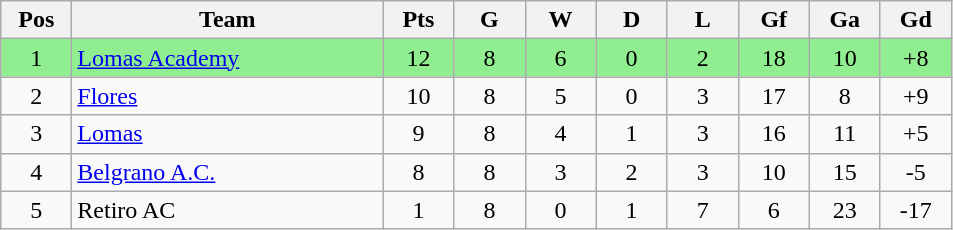<table class="wikitable" style="text-align:center">
<tr>
<th width=40px>Pos</th>
<th width=200px>Team</th>
<th width=40px>Pts</th>
<th width=40px>G</th>
<th width=40px>W</th>
<th width=40px>D</th>
<th width=40px>L</th>
<th width=40px>Gf</th>
<th width=40px>Ga</th>
<th width=40px>Gd</th>
</tr>
<tr bgcolor="lightgreen">
<td>1</td>
<td align=left><a href='#'>Lomas Academy</a></td>
<td>12</td>
<td>8</td>
<td>6</td>
<td>0</td>
<td>2</td>
<td>18</td>
<td>10</td>
<td>+8</td>
</tr>
<tr>
<td>2</td>
<td align=left><a href='#'>Flores</a></td>
<td>10</td>
<td>8</td>
<td>5</td>
<td>0</td>
<td>3</td>
<td>17</td>
<td>8</td>
<td>+9</td>
</tr>
<tr>
<td>3</td>
<td align=left><a href='#'>Lomas</a></td>
<td>9</td>
<td>8</td>
<td>4</td>
<td>1</td>
<td>3</td>
<td>16</td>
<td>11</td>
<td>+5</td>
</tr>
<tr>
<td>4</td>
<td align=left><a href='#'>Belgrano A.C.</a></td>
<td>8</td>
<td>8</td>
<td>3</td>
<td>2</td>
<td>3</td>
<td>10</td>
<td>15</td>
<td>-5</td>
</tr>
<tr>
<td>5</td>
<td align=left>Retiro AC</td>
<td>1</td>
<td>8</td>
<td>0</td>
<td>1</td>
<td>7</td>
<td>6</td>
<td>23</td>
<td>-17</td>
</tr>
</table>
